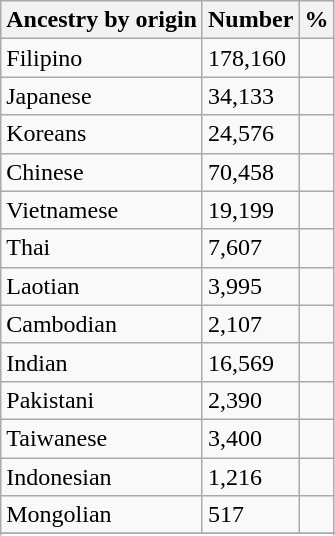<table class="wikitable sortable" font-size:75%">
<tr>
<th>Ancestry by origin</th>
<th>Number</th>
<th>%</th>
</tr>
<tr>
<td> Filipino</td>
<td>178,160</td>
<td></td>
</tr>
<tr>
<td> Japanese</td>
<td>34,133</td>
<td></td>
</tr>
<tr>
<td> Koreans</td>
<td>24,576</td>
<td></td>
</tr>
<tr>
<td> Chinese</td>
<td>70,458</td>
<td></td>
</tr>
<tr>
<td> Vietnamese</td>
<td>19,199</td>
<td></td>
</tr>
<tr>
<td> Thai</td>
<td>7,607</td>
<td></td>
</tr>
<tr>
<td> Laotian</td>
<td>3,995</td>
<td></td>
</tr>
<tr>
<td> Cambodian</td>
<td>2,107</td>
<td></td>
</tr>
<tr>
<td> Indian</td>
<td>16,569</td>
<td></td>
</tr>
<tr>
<td> Pakistani</td>
<td>2,390</td>
<td></td>
</tr>
<tr>
<td> Taiwanese</td>
<td>3,400</td>
<td></td>
</tr>
<tr>
<td> Indonesian</td>
<td>1,216</td>
<td></td>
</tr>
<tr>
<td> Mongolian</td>
<td>517</td>
<td></td>
</tr>
<tr class="sortbottom">
</tr>
<tr>
</tr>
</table>
